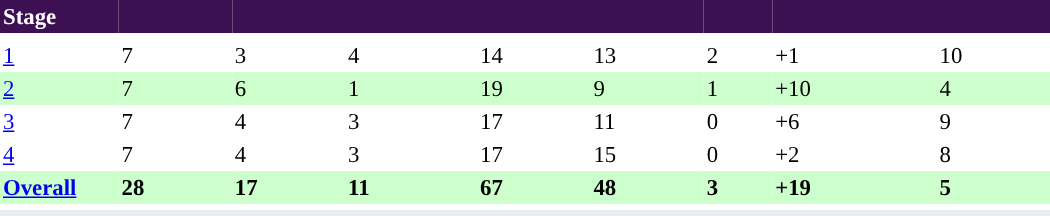<table class="toccolours" border=0 cellpadding="2" cellspacing="0" style="font-size:95%; text-align:left; width:700px;">
<tr align="left" style="background:#3C1053; color:#FFFFFF;">
<th style="width:75px">Stage</th>
<th></th>
<th></th>
<th></th>
<th></th>
<th></th>
<th></th>
<th></th>
<th></th>
<th></th>
</tr>
<tr>
<td colspan = "10"></td>
</tr>
<tr>
</tr>
<tr style="">
<td><a href='#'>1</a></td>
<td>7</td>
<td>3</td>
<td>4</td>
<td></td>
<td>14</td>
<td>13</td>
<td>2</td>
<td>+1</td>
<td>10</td>
</tr>
<tr style="background:#cfc">
<td><a href='#'>2</a></td>
<td>7</td>
<td>6</td>
<td>1</td>
<td></td>
<td>19</td>
<td>9</td>
<td>1</td>
<td>+10</td>
<td>4</td>
</tr>
<tr>
<td><a href='#'>3</a></td>
<td>7</td>
<td>4</td>
<td>3</td>
<td></td>
<td>17</td>
<td>11</td>
<td>0</td>
<td>+6</td>
<td>9</td>
</tr>
<tr>
<td><a href='#'>4</a></td>
<td>7</td>
<td>4</td>
<td>3</td>
<td></td>
<td>17</td>
<td>15</td>
<td>0</td>
<td>+2</td>
<td>8</td>
</tr>
<tr style="background-color:#cfc;">
<th><a href='#'>Overall</a></th>
<th>28</th>
<th>17</th>
<th>11</th>
<th></th>
<th>67</th>
<th>48</th>
<th>3</th>
<th>+19</th>
<th>5</th>
</tr>
<tr>
<td colspan="10"></td>
</tr>
<tr align="left" style="background:#EAECF0; color:#000;">
<td colspan="10" style="text-align:center;"> </td>
</tr>
</table>
